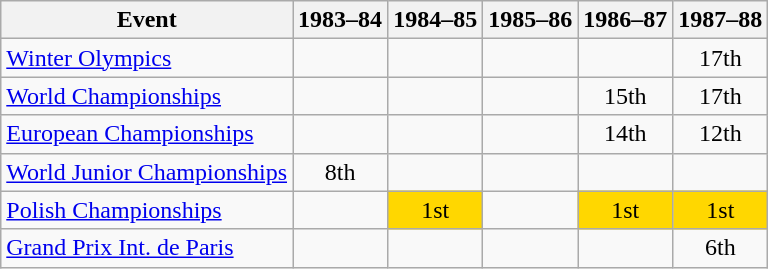<table class="wikitable" style="text-align:center">
<tr>
<th>Event</th>
<th>1983–84</th>
<th>1984–85</th>
<th>1985–86</th>
<th>1986–87</th>
<th>1987–88</th>
</tr>
<tr>
<td align=left><a href='#'>Winter Olympics</a></td>
<td></td>
<td></td>
<td></td>
<td></td>
<td>17th</td>
</tr>
<tr>
<td align=left><a href='#'>World Championships</a></td>
<td></td>
<td></td>
<td></td>
<td>15th</td>
<td>17th</td>
</tr>
<tr>
<td align=left><a href='#'>European Championships</a></td>
<td></td>
<td></td>
<td></td>
<td>14th</td>
<td>12th</td>
</tr>
<tr>
<td align=left><a href='#'>World Junior Championships</a></td>
<td>8th</td>
<td></td>
<td></td>
<td></td>
<td></td>
</tr>
<tr>
<td align=left><a href='#'>Polish Championships</a></td>
<td></td>
<td bgcolor=gold>1st</td>
<td></td>
<td bgcolor=gold>1st</td>
<td bgcolor=gold>1st</td>
</tr>
<tr>
<td align=left><a href='#'>Grand Prix Int. de Paris</a></td>
<td></td>
<td></td>
<td></td>
<td></td>
<td>6th</td>
</tr>
</table>
